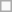<table style="float:left" class="wikitable"|>
<tr>
<td></td>
</tr>
</table>
